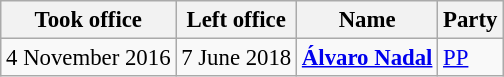<table class="wikitable" style="font-size: 95%;">
<tr>
<th>Took office</th>
<th>Left office</th>
<th>Name</th>
<th>Party</th>
</tr>
<tr>
<td>4 November 2016</td>
<td>7 June 2018</td>
<td><strong><a href='#'>Álvaro Nadal</a></strong></td>
<td><a href='#'>PP</a></td>
</tr>
</table>
